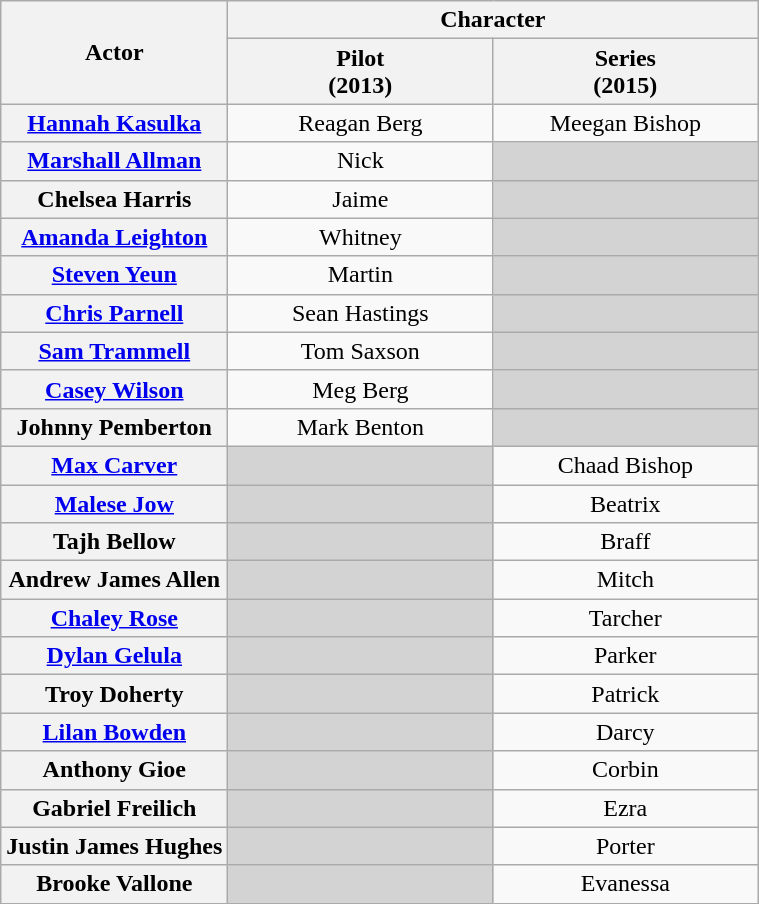<table class="wikitable" style="text-align:center; width:auto">
<tr>
<th scope="col" rowspan="2">Actor</th>
<th scope="col" colspan="5">Character</th>
</tr>
<tr>
<th scope="col" style="width:35%;">Pilot<br>(2013)</th>
<th scope="col" style="width:35%;">Series<br>(2015)</th>
</tr>
<tr>
<th><a href='#'>Hannah Kasulka</a></th>
<td>Reagan Berg</td>
<td colspan="2">Meegan Bishop</td>
</tr>
<tr>
<th><a href='#'>Marshall Allman</a></th>
<td>Nick</td>
<td colspan="2" style="background:lightgrey;"> </td>
</tr>
<tr>
<th>Chelsea Harris</th>
<td>Jaime</td>
<td colspan="2" style="background:lightgrey;"> </td>
</tr>
<tr>
<th><a href='#'>Amanda Leighton</a></th>
<td>Whitney</td>
<td colspan="2" style="background:lightgrey;"> </td>
</tr>
<tr>
<th><a href='#'>Steven Yeun</a></th>
<td>Martin</td>
<td colspan="2" style="background:lightgrey;"> </td>
</tr>
<tr>
<th><a href='#'>Chris Parnell</a></th>
<td>Sean Hastings</td>
<td colspan="2" style="background:lightgrey;"> </td>
</tr>
<tr>
<th><a href='#'>Sam Trammell</a></th>
<td>Tom Saxson</td>
<td colspan="2" style="background:lightgrey;"> </td>
</tr>
<tr>
<th><a href='#'>Casey Wilson</a></th>
<td>Meg Berg</td>
<td colspan="2" style="background:lightgrey;"> </td>
</tr>
<tr>
<th>Johnny Pemberton</th>
<td>Mark Benton</td>
<td colspan="2" style="background:lightgrey;"> </td>
</tr>
<tr>
<th><a href='#'>Max Carver</a></th>
<td style="background:lightgrey;"> </td>
<td colspan="2">Chaad Bishop</td>
</tr>
<tr>
<th><a href='#'>Malese Jow</a></th>
<td style="background:lightgrey;"> </td>
<td colspan="2">Beatrix</td>
</tr>
<tr>
<th>Tajh Bellow</th>
<td style="background:lightgrey;"> </td>
<td colspan="2">Braff</td>
</tr>
<tr>
<th>Andrew James Allen</th>
<td style="background:lightgrey;"> </td>
<td colspan="2">Mitch</td>
</tr>
<tr>
<th><a href='#'>Chaley Rose</a></th>
<td style="background:lightgrey;"> </td>
<td colspan="2">Tarcher</td>
</tr>
<tr>
<th><a href='#'>Dylan Gelula</a></th>
<td style="background:lightgrey;"> </td>
<td colspan="2">Parker</td>
</tr>
<tr>
<th>Troy Doherty</th>
<td style="background:lightgrey;"> </td>
<td colspan="2">Patrick</td>
</tr>
<tr>
<th><a href='#'>Lilan Bowden</a></th>
<td style="background:lightgrey;"> </td>
<td colspan="2">Darcy</td>
</tr>
<tr>
<th>Anthony Gioe</th>
<td style="background:lightgrey;"> </td>
<td colspan="2">Corbin</td>
</tr>
<tr>
<th>Gabriel Freilich</th>
<td style="background:lightgrey;"> </td>
<td colspan="2">Ezra</td>
</tr>
<tr>
<th>Justin James Hughes</th>
<td style="background:lightgrey;"> </td>
<td colspan="2">Porter</td>
</tr>
<tr>
<th>Brooke Vallone</th>
<td style="background:lightgrey;"> </td>
<td colspan="2">Evanessa</td>
</tr>
</table>
